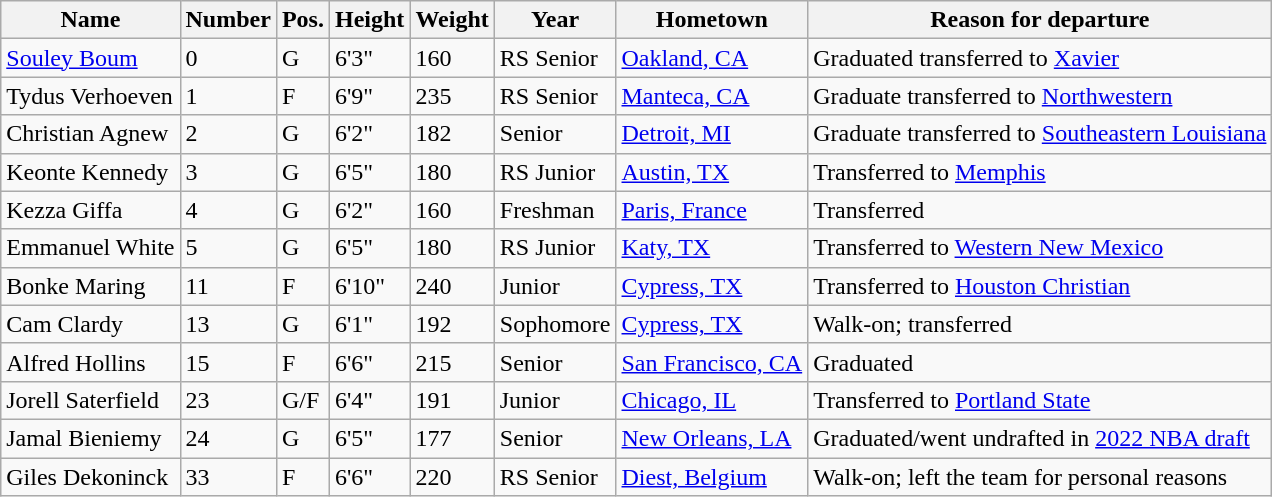<table class="wikitable sortable" border="1">
<tr>
<th>Name</th>
<th>Number</th>
<th>Pos.</th>
<th>Height</th>
<th>Weight</th>
<th>Year</th>
<th>Hometown</th>
<th class="unsortable">Reason for departure</th>
</tr>
<tr>
<td><a href='#'>Souley Boum</a></td>
<td>0</td>
<td>G</td>
<td>6'3"</td>
<td>160</td>
<td>RS Senior</td>
<td><a href='#'>Oakland, CA</a></td>
<td>Graduated transferred to <a href='#'>Xavier</a></td>
</tr>
<tr>
<td>Tydus Verhoeven</td>
<td>1</td>
<td>F</td>
<td>6'9"</td>
<td>235</td>
<td>RS Senior</td>
<td><a href='#'>Manteca, CA</a></td>
<td>Graduate transferred to <a href='#'>Northwestern</a></td>
</tr>
<tr>
<td>Christian Agnew</td>
<td>2</td>
<td>G</td>
<td>6'2"</td>
<td>182</td>
<td>Senior</td>
<td><a href='#'>Detroit, MI</a></td>
<td>Graduate transferred to <a href='#'>Southeastern Louisiana</a></td>
</tr>
<tr>
<td>Keonte Kennedy</td>
<td>3</td>
<td>G</td>
<td>6'5"</td>
<td>180</td>
<td>RS Junior</td>
<td><a href='#'>Austin, TX</a></td>
<td>Transferred to <a href='#'>Memphis</a></td>
</tr>
<tr>
<td>Kezza Giffa</td>
<td>4</td>
<td>G</td>
<td>6'2"</td>
<td>160</td>
<td>Freshman</td>
<td><a href='#'>Paris, France</a></td>
<td>Transferred</td>
</tr>
<tr>
<td>Emmanuel White</td>
<td>5</td>
<td>G</td>
<td>6'5"</td>
<td>180</td>
<td>RS Junior</td>
<td><a href='#'>Katy, TX</a></td>
<td>Transferred to <a href='#'>Western New Mexico</a></td>
</tr>
<tr>
<td>Bonke Maring</td>
<td>11</td>
<td>F</td>
<td>6'10"</td>
<td>240</td>
<td>Junior</td>
<td><a href='#'>Cypress, TX</a></td>
<td>Transferred to <a href='#'>Houston Christian</a></td>
</tr>
<tr>
<td>Cam Clardy</td>
<td>13</td>
<td>G</td>
<td>6'1"</td>
<td>192</td>
<td>Sophomore</td>
<td><a href='#'>Cypress, TX</a></td>
<td>Walk-on; transferred</td>
</tr>
<tr>
<td>Alfred Hollins</td>
<td>15</td>
<td>F</td>
<td>6'6"</td>
<td>215</td>
<td>Senior</td>
<td><a href='#'>San Francisco, CA</a></td>
<td>Graduated</td>
</tr>
<tr>
<td>Jorell Saterfield</td>
<td>23</td>
<td>G/F</td>
<td>6'4"</td>
<td>191</td>
<td>Junior</td>
<td><a href='#'>Chicago, IL</a></td>
<td>Transferred to <a href='#'>Portland State</a></td>
</tr>
<tr>
<td>Jamal Bieniemy</td>
<td>24</td>
<td>G</td>
<td>6'5"</td>
<td>177</td>
<td>Senior</td>
<td><a href='#'>New Orleans, LA</a></td>
<td>Graduated/went undrafted in <a href='#'>2022 NBA draft</a></td>
</tr>
<tr>
<td>Giles Dekoninck</td>
<td>33</td>
<td>F</td>
<td>6'6"</td>
<td>220</td>
<td>RS Senior</td>
<td><a href='#'>Diest, Belgium</a></td>
<td>Walk-on; left the team for personal reasons</td>
</tr>
</table>
